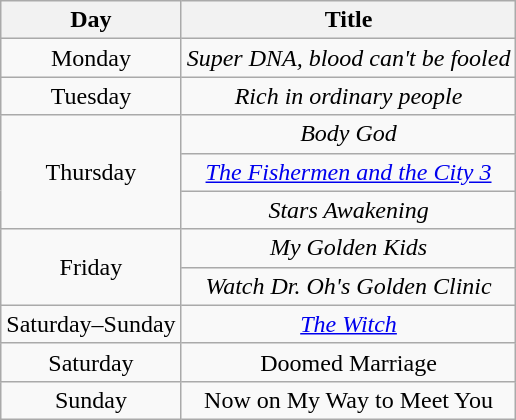<table class="wikitable" style="text-align: center;">
<tr>
<th>Day</th>
<th>Title</th>
</tr>
<tr>
<td>Monday</td>
<td><em>Super DNA, blood can't be fooled</em></td>
</tr>
<tr>
<td>Tuesday</td>
<td><em>Rich in ordinary people</em></td>
</tr>
<tr>
<td rowspan="3">Thursday</td>
<td><em>Body God</em></td>
</tr>
<tr>
<td><em><a href='#'>The Fishermen and the City 3</a></em></td>
</tr>
<tr>
<td><em>Stars Awakening</em></td>
</tr>
<tr>
<td rowspan="2">Friday</td>
<td><em>My Golden Kids</em></td>
</tr>
<tr>
<td><em>Watch Dr. Oh's Golden Clinic</em></td>
</tr>
<tr>
<td>Saturday–Sunday</td>
<td><em><a href='#'>The Witch</a></td>
</tr>
<tr>
<td>Saturday</td>
<td></em>Doomed Marriage<em></td>
</tr>
<tr>
<td>Sunday</td>
<td></em>Now on My Way to Meet You<em></td>
</tr>
</table>
